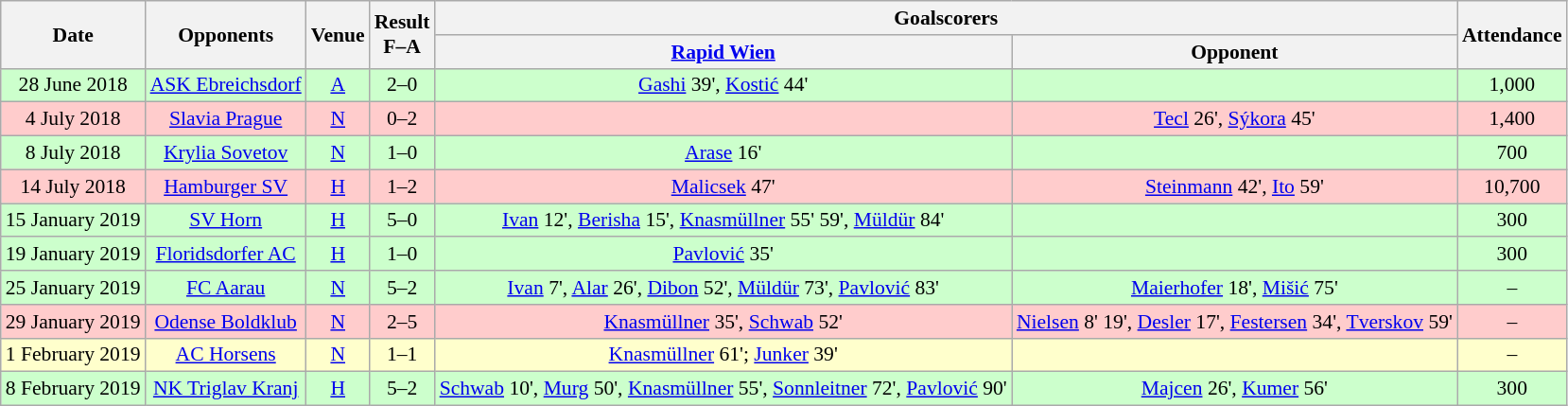<table class="wikitable" style="text-align:center; font-size:90%">
<tr>
<th rowspan="2">Date</th>
<th rowspan="2">Opponents</th>
<th rowspan="2">Venue</th>
<th rowspan="2">Result<br>F–A</th>
<th colspan="2">Goalscorers</th>
<th rowspan="2">Attendance</th>
</tr>
<tr>
<th><a href='#'>Rapid Wien</a></th>
<th>Opponent</th>
</tr>
<tr style="background:#cfc">
<td>28 June 2018</td>
<td><a href='#'>ASK Ebreichsdorf</a> </td>
<td><a href='#'>A</a></td>
<td>2–0</td>
<td><a href='#'>Gashi</a> 39', <a href='#'>Kostić</a> 44'</td>
<td></td>
<td>1,000</td>
</tr>
<tr style="background:#fcc">
<td>4 July 2018</td>
<td><a href='#'>Slavia Prague</a> </td>
<td><a href='#'>N</a></td>
<td>0–2</td>
<td></td>
<td><a href='#'>Tecl</a> 26', <a href='#'>Sýkora</a> 45'</td>
<td>1,400</td>
</tr>
<tr style="background:#cfc">
<td>8 July 2018</td>
<td><a href='#'>Krylia Sovetov</a> </td>
<td><a href='#'>N</a></td>
<td>1–0</td>
<td><a href='#'>Arase</a> 16'</td>
<td></td>
<td>700</td>
</tr>
<tr style="background:#fcc">
<td>14 July 2018</td>
<td><a href='#'>Hamburger SV</a> </td>
<td><a href='#'>H</a></td>
<td>1–2</td>
<td><a href='#'>Malicsek</a> 47'</td>
<td><a href='#'>Steinmann</a> 42', <a href='#'>Ito</a> 59'</td>
<td>10,700</td>
</tr>
<tr style="background:#cfc">
<td>15 January 2019</td>
<td><a href='#'>SV Horn</a> </td>
<td><a href='#'>H</a></td>
<td>5–0</td>
<td><a href='#'>Ivan</a> 12', <a href='#'>Berisha</a> 15', <a href='#'>Knasmüllner</a> 55' 59', <a href='#'>Müldür</a> 84'</td>
<td></td>
<td>300</td>
</tr>
<tr style="background:#cfc">
<td>19 January 2019</td>
<td><a href='#'>Floridsdorfer AC</a> </td>
<td><a href='#'>H</a></td>
<td>1–0</td>
<td><a href='#'>Pavlović</a> 35'</td>
<td></td>
<td>300</td>
</tr>
<tr style="background:#cfc">
<td>25 January 2019</td>
<td><a href='#'>FC Aarau</a> </td>
<td><a href='#'>N</a></td>
<td>5–2</td>
<td><a href='#'>Ivan</a> 7', <a href='#'>Alar</a> 26', <a href='#'>Dibon</a> 52', <a href='#'>Müldür</a> 73', <a href='#'>Pavlović</a> 83'</td>
<td><a href='#'>Maierhofer</a> 18', <a href='#'>Mišić</a> 75'</td>
<td>–</td>
</tr>
<tr style="background:#fcc">
<td>29 January 2019</td>
<td><a href='#'>Odense Boldklub</a> </td>
<td><a href='#'>N</a></td>
<td>2–5</td>
<td><a href='#'>Knasmüllner</a> 35', <a href='#'>Schwab</a> 52'</td>
<td><a href='#'>Nielsen</a> 8' 19', <a href='#'>Desler</a> 17', <a href='#'>Festersen</a> 34', <a href='#'>Tverskov</a> 59'</td>
<td>–</td>
</tr>
<tr style="background:#ffc">
<td>1 February 2019</td>
<td><a href='#'>AC Horsens</a> </td>
<td><a href='#'>N</a></td>
<td>1–1</td>
<td><a href='#'>Knasmüllner</a> 61'; <a href='#'>Junker</a> 39'</td>
<td></td>
<td>–</td>
</tr>
<tr style="background:#cfc">
<td>8 February 2019</td>
<td><a href='#'>NK Triglav Kranj</a> </td>
<td><a href='#'>H</a></td>
<td>5–2</td>
<td><a href='#'>Schwab</a> 10', <a href='#'>Murg</a> 50', <a href='#'>Knasmüllner</a> 55', <a href='#'>Sonnleitner</a> 72', <a href='#'>Pavlović</a> 90'</td>
<td><a href='#'>Majcen</a> 26', <a href='#'>Kumer</a> 56'</td>
<td>300</td>
</tr>
</table>
